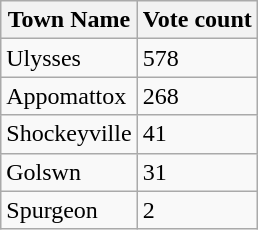<table class="wikitable">
<tr>
<th>Town Name</th>
<th>Vote count</th>
</tr>
<tr>
<td>Ulysses</td>
<td>578</td>
</tr>
<tr>
<td>Appomattox</td>
<td>268</td>
</tr>
<tr>
<td>Shockeyville</td>
<td>41</td>
</tr>
<tr>
<td>Golswn</td>
<td>31</td>
</tr>
<tr>
<td>Spurgeon</td>
<td>2</td>
</tr>
</table>
